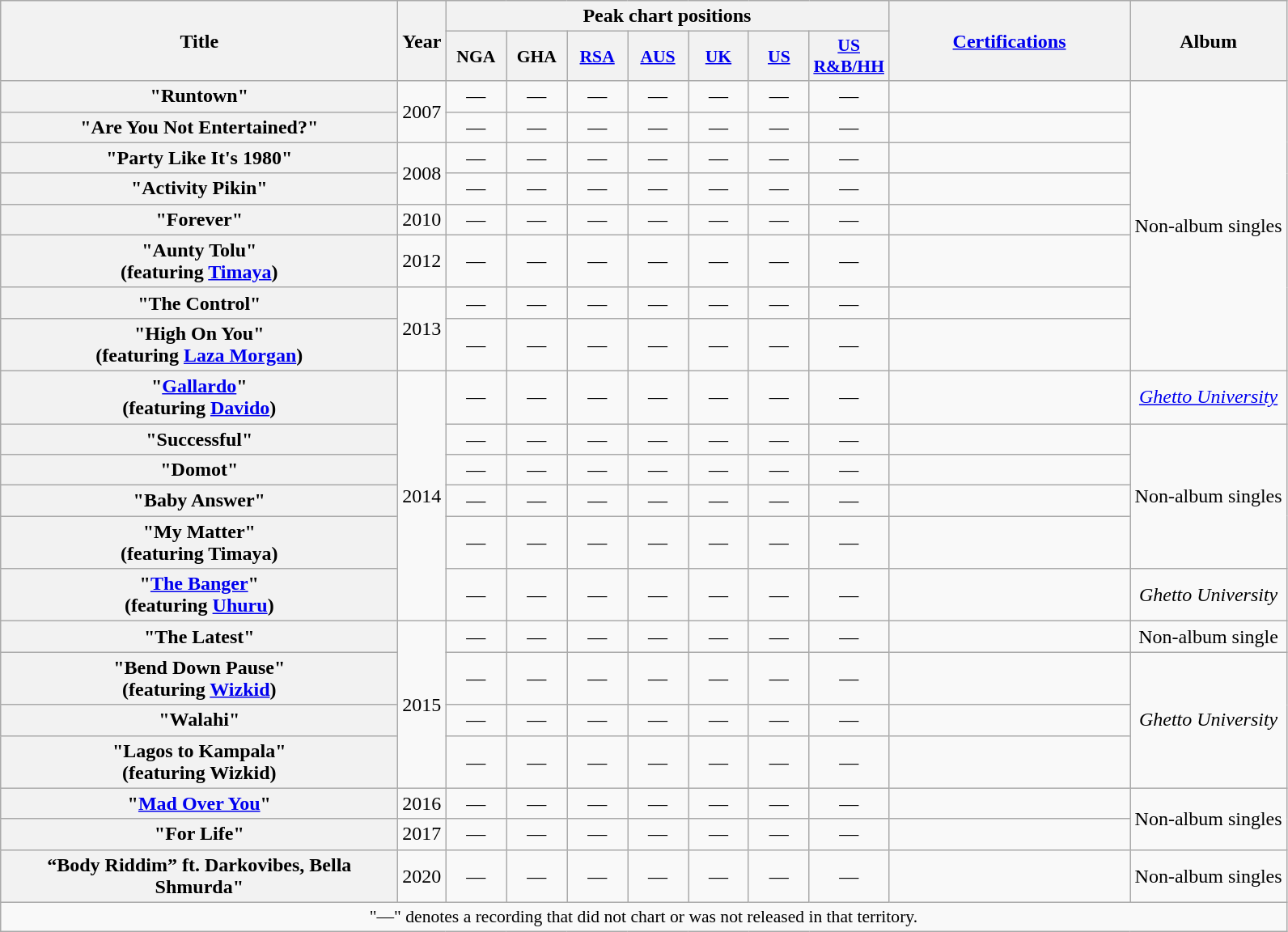<table class="wikitable plainrowheaders" style="text-align:center;">
<tr>
<th scope="col" rowspan="2" style="width:20em;">Title</th>
<th scope="col" rowspan="2">Year</th>
<th scope="col" colspan="7">Peak chart positions</th>
<th scope="col" rowspan="2" style="width:12em;"><a href='#'>Certifications</a></th>
<th scope="col" rowspan="2">Album</th>
</tr>
<tr>
<th scope="col" style="width:3em;font-size:90%;">NGA</th>
<th scope="col" style="width:3em;font-size:90%;">GHA</th>
<th scope="col" style="width:3em;font-size:90%;"><a href='#'>RSA</a></th>
<th scope="col" style="width:3em;font-size:90%;"><a href='#'>AUS</a></th>
<th scope="col" style="width:3em;font-size:90%;"><a href='#'>UK</a></th>
<th scope="col" style="width:3em;font-size:90%;"><a href='#'>US</a></th>
<th scope="col" style="width:3em;font-size:90%;"><a href='#'>US<br>R&B/HH</a></th>
</tr>
<tr>
<th scope="row">"Runtown"</th>
<td rowspan="2">2007</td>
<td>—</td>
<td>—</td>
<td>—</td>
<td>—</td>
<td>—</td>
<td>—</td>
<td>—</td>
<td></td>
<td rowspan="8">Non-album singles</td>
</tr>
<tr>
<th scope="row">"Are You Not Entertained?"</th>
<td>—</td>
<td>—</td>
<td>—</td>
<td>—</td>
<td>—</td>
<td>—</td>
<td>—</td>
<td></td>
</tr>
<tr>
<th scope="row">"Party Like It's 1980"</th>
<td rowspan="2">2008</td>
<td>—</td>
<td>—</td>
<td>—</td>
<td>—</td>
<td>—</td>
<td>—</td>
<td>—</td>
<td></td>
</tr>
<tr>
<th scope="row">"Activity Pikin"</th>
<td>—</td>
<td>—</td>
<td>—</td>
<td>—</td>
<td>—</td>
<td>—</td>
<td>—</td>
<td></td>
</tr>
<tr>
<th scope="row">"Forever"</th>
<td>2010</td>
<td>—</td>
<td>—</td>
<td>—</td>
<td>—</td>
<td>—</td>
<td>—</td>
<td>—</td>
<td></td>
</tr>
<tr>
<th scope="row">"Aunty Tolu"<br><span>(featuring <a href='#'>Timaya</a>)</span></th>
<td>2012</td>
<td>—</td>
<td>—</td>
<td>—</td>
<td>—</td>
<td>—</td>
<td>—</td>
<td>—</td>
<td></td>
</tr>
<tr>
<th scope="row">"The Control"</th>
<td rowspan="2">2013</td>
<td>—</td>
<td>—</td>
<td>—</td>
<td>—</td>
<td>—</td>
<td>—</td>
<td>—</td>
<td></td>
</tr>
<tr>
<th scope="row">"High On You"<br><span>(featuring <a href='#'>Laza Morgan</a>)</span></th>
<td>—</td>
<td>—</td>
<td>—</td>
<td>—</td>
<td>—</td>
<td>—</td>
<td>—</td>
<td></td>
</tr>
<tr>
<th scope="row">"<a href='#'>Gallardo</a>"<br><span>(featuring <a href='#'>Davido</a>)</span></th>
<td rowspan="6">2014</td>
<td>—</td>
<td>—</td>
<td>—</td>
<td>—</td>
<td>—</td>
<td>—</td>
<td>—</td>
<td></td>
<td><em><a href='#'>Ghetto University</a></em></td>
</tr>
<tr>
<th scope="row">"Successful"</th>
<td>—</td>
<td>—</td>
<td>—</td>
<td>—</td>
<td>—</td>
<td>—</td>
<td>—</td>
<td></td>
<td rowspan="4">Non-album singles</td>
</tr>
<tr>
<th scope="row">"Domot"</th>
<td>—</td>
<td>—</td>
<td>—</td>
<td>—</td>
<td>—</td>
<td>—</td>
<td>—</td>
<td></td>
</tr>
<tr>
<th scope="row">"Baby Answer"</th>
<td>—</td>
<td>—</td>
<td>—</td>
<td>—</td>
<td>—</td>
<td>—</td>
<td>—</td>
<td></td>
</tr>
<tr>
<th scope="row">"My Matter"<br><span>(featuring Timaya)</span></th>
<td>—</td>
<td>—</td>
<td>—</td>
<td>—</td>
<td>—</td>
<td>—</td>
<td>—</td>
<td></td>
</tr>
<tr>
<th scope="row">"<a href='#'>The Banger</a>"<br><span>(featuring <a href='#'>Uhuru</a>)</span></th>
<td>—</td>
<td>—</td>
<td>—</td>
<td>—</td>
<td>—</td>
<td>—</td>
<td>—</td>
<td></td>
<td><em>Ghetto University</em></td>
</tr>
<tr>
<th scope="row">"The Latest"</th>
<td rowspan="4">2015</td>
<td>—</td>
<td>—</td>
<td>—</td>
<td>—</td>
<td>—</td>
<td>—</td>
<td>—</td>
<td></td>
<td>Non-album single</td>
</tr>
<tr>
<th scope="row">"Bend Down Pause"<br><span>(featuring <a href='#'>Wizkid</a>)</span></th>
<td>—</td>
<td>—</td>
<td>—</td>
<td>—</td>
<td>—</td>
<td>—</td>
<td>—</td>
<td></td>
<td rowspan="3"><em>Ghetto University</em></td>
</tr>
<tr>
<th scope="row">"Walahi"</th>
<td>—</td>
<td>—</td>
<td>—</td>
<td>—</td>
<td>—</td>
<td>—</td>
<td>—</td>
<td></td>
</tr>
<tr>
<th scope="row">"Lagos to Kampala"<br><span>(featuring Wizkid)</span></th>
<td>—</td>
<td>—</td>
<td>—</td>
<td>—</td>
<td>—</td>
<td>—</td>
<td>—</td>
<td></td>
</tr>
<tr>
<th scope="row">"<a href='#'>Mad Over You</a>"</th>
<td>2016</td>
<td>—</td>
<td>—</td>
<td>—</td>
<td>—</td>
<td>—</td>
<td>—</td>
<td>—</td>
<td></td>
<td rowspan="2">Non-album singles</td>
</tr>
<tr>
<th scope="row">"For Life"</th>
<td>2017</td>
<td>—</td>
<td>—</td>
<td>—</td>
<td>—</td>
<td>—</td>
<td>—</td>
<td>—</td>
<td></td>
</tr>
<tr>
<th scope="row">“Body Riddim” ft. Darkovibes, Bella Shmurda"</th>
<td>2020</td>
<td>—</td>
<td>—</td>
<td>—</td>
<td>—</td>
<td>—</td>
<td>—</td>
<td>—</td>
<td></td>
<td>Non-album singles</td>
</tr>
<tr>
<td colspan="14" style="font-size:90%">"—" denotes a recording that did not chart or was not released in that territory.</td>
</tr>
</table>
